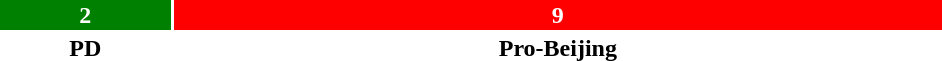<table style="width:50%; text-align:center;">
<tr style="color:white;">
<td style="background:green; width:18.18%;"><strong>2</strong></td>
<td style="background:red; width:81.82%;"><strong>9</strong></td>
</tr>
<tr>
<td><span><strong>PD</strong></span></td>
<td><span><strong>Pro-Beijing</strong></span></td>
</tr>
</table>
